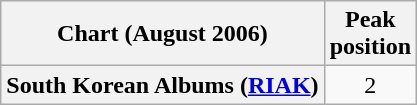<table class="wikitable plainrowheaders">
<tr>
<th>Chart (August 2006)</th>
<th>Peak<br>position</th>
</tr>
<tr>
<th scope="row">South Korean Albums (<a href='#'>RIAK</a>)</th>
<td style="text-align:center;">2</td>
</tr>
</table>
